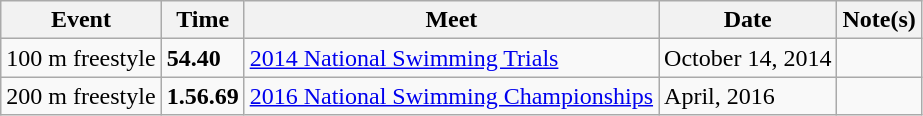<table class="wikitable">
<tr>
<th>Event</th>
<th>Time</th>
<th>Meet</th>
<th>Date</th>
<th>Note(s)</th>
</tr>
<tr>
<td>100 m freestyle</td>
<td><strong>54.40</strong></td>
<td><a href='#'>2014 National Swimming Trials</a></td>
<td>October 14, 2014</td>
<td></td>
</tr>
<tr>
<td>200 m freestyle</td>
<td><strong>1.56.69</strong></td>
<td><a href='#'>2016 National Swimming Championships</a></td>
<td>April, 2016</td>
<td></td>
</tr>
</table>
